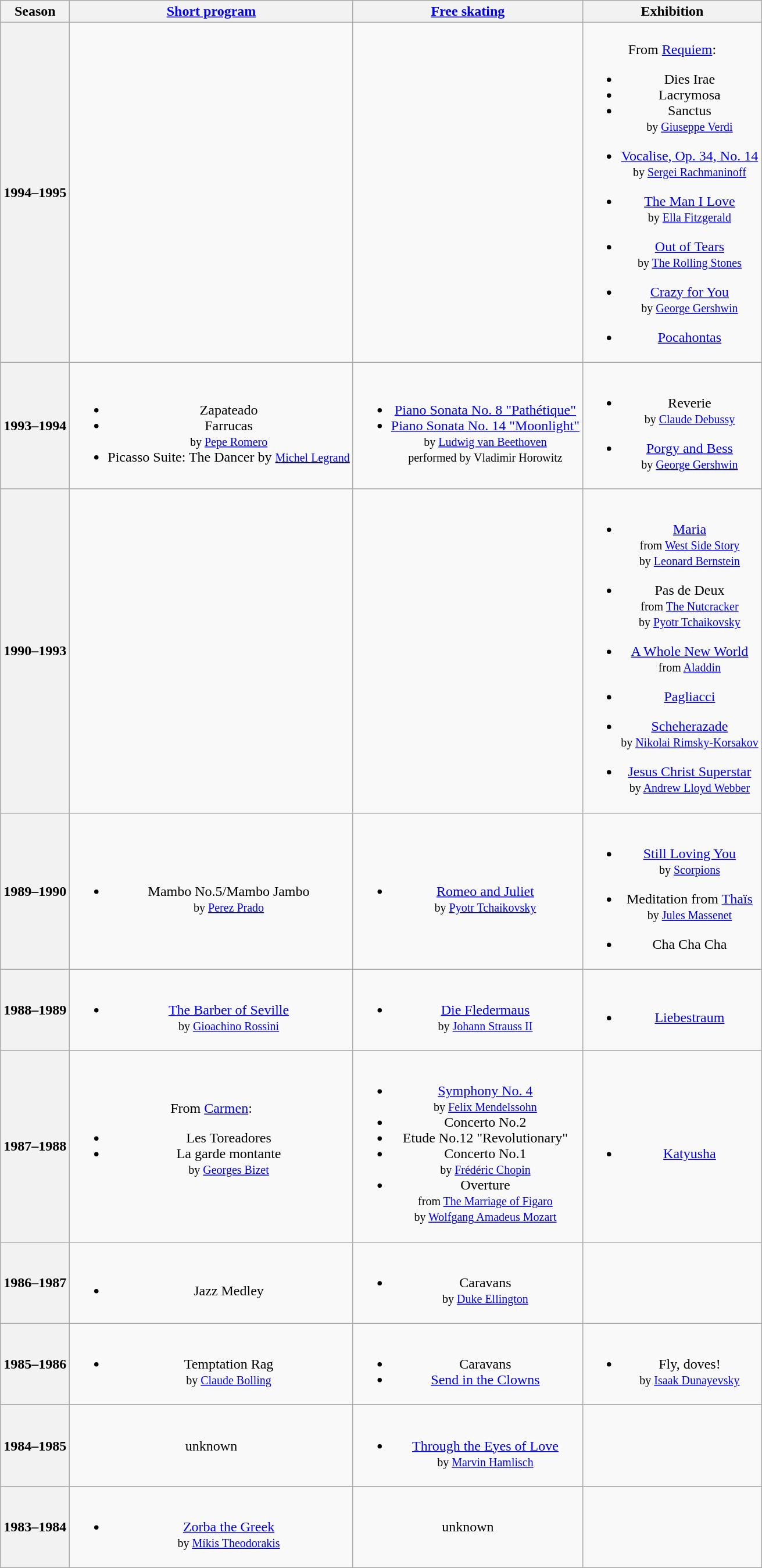<table class="wikitable" style="text-align:center">
<tr>
<th>Season</th>
<th><a href='#'>Short program</a></th>
<th><a href='#'>Free skating</a></th>
<th>Exhibition</th>
</tr>
<tr>
<th>1994–1995</th>
<td></td>
<td></td>
<td><br>From <a href='#'>Requiem</a>:<ul><li>Dies Irae</li><li>Lacrymosa</li><li>Sanctus <br><small> by <a href='#'>Giuseppe Verdi</a> </small></li></ul><ul><li><a href='#'>Vocalise, Op. 34, No. 14</a> <br><small> by <a href='#'>Sergei Rachmaninoff</a> </small></li></ul><ul><li><a href='#'>The Man I Love</a> <br><small> by <a href='#'>Ella Fitzgerald</a> </small></li></ul><ul><li><a href='#'>Out of Tears</a> <br><small> by <a href='#'>The Rolling Stones</a> </small></li></ul><ul><li><a href='#'>Crazy for You</a> <br><small> by <a href='#'>George Gershwin</a> </small></li></ul><ul><li><a href='#'>Pocahontas</a></li></ul></td>
</tr>
<tr>
<th>1993–1994</th>
<td><br><ul><li>Zapateado</li><li>Farrucas <br><small> by <a href='#'>Pepe Romero</a> </small></li><li>Picasso Suite: The Dancer by <small><a href='#'>Michel Legrand</a></small></li></ul></td>
<td><br><ul><li><a href='#'>Piano Sonata No. 8 "Pathétique"</a></li><li><a href='#'>Piano Sonata No. 14 "Moonlight"</a> <br><small> by <a href='#'>Ludwig van Beethoven</a> <br> performed by Vladimir Horowitz </small></li></ul></td>
<td><br><ul><li>Reverie <br><small> by <a href='#'>Claude Debussy</a> </small></li></ul><ul><li><a href='#'>Porgy and Bess</a> <br><small> by <a href='#'>George Gershwin</a> </small></li></ul></td>
</tr>
<tr>
<th>1990–1993</th>
<td></td>
<td></td>
<td><br><ul><li><a href='#'>Maria</a> <br><small> from <a href='#'>West Side Story</a> <br>by <a href='#'>Leonard Bernstein</a> </small></li></ul><ul><li>Pas de Deux <br><small> from <a href='#'>The Nutcracker</a> <br>by <a href='#'>Pyotr Tchaikovsky</a> </small></li></ul><ul><li><a href='#'>A Whole New World</a> <br><small> from <a href='#'>Aladdin</a> </small></li></ul><ul><li><a href='#'>Pagliacci</a></li></ul><ul><li><a href='#'>Scheherazade</a> <br><small> by <a href='#'>Nikolai Rimsky-Korsakov</a> </small></li></ul><ul><li><a href='#'>Jesus Christ Superstar</a> <br><small> by <a href='#'>Andrew Lloyd Webber</a> </small></li></ul></td>
</tr>
<tr>
<th>1989–1990</th>
<td><br><ul><li>Mambo No.5/Mambo Jambo <br><small> by <a href='#'>Perez Prado</a> </small></li></ul></td>
<td><br><ul><li><a href='#'>Romeo and Juliet</a> <br><small> by <a href='#'>Pyotr Tchaikovsky</a> </small></li></ul></td>
<td><br><ul><li><a href='#'>Still Loving You</a> <br> <small> by <a href='#'>Scorpions</a> </small></li></ul><ul><li>Meditation from <a href='#'>Thaïs</a> <br> <small> by <a href='#'>Jules Massenet</a> </small></li></ul><ul><li>Cha Cha Cha</li></ul></td>
</tr>
<tr>
<th>1988–1989</th>
<td><br><ul><li><a href='#'>The Barber of Seville</a> <br><small> by <a href='#'>Gioachino Rossini</a> </small></li></ul></td>
<td><br><ul><li><a href='#'>Die Fledermaus</a> <br><small> by <a href='#'>Johann Strauss II</a> </small></li></ul></td>
<td><br><ul><li><a href='#'>Liebestraum</a></li></ul></td>
</tr>
<tr>
<th>1987–1988</th>
<td>From <a href='#'>Carmen</a>:<br><ul><li>Les Toreadores</li><li>La garde montante <br><small> by <a href='#'>Georges Bizet</a> </small></li></ul></td>
<td><br><ul><li><a href='#'>Symphony No. 4</a> <br><small> by <a href='#'>Felix Mendelssohn</a> </small></li><li>Concerto No.2</li><li>Etude No.12 "Revolutionary"</li><li>Concerto No.1 <br><small> by <a href='#'>Frédéric Chopin</a> </small></li><li>Overture <br><small> from <a href='#'>The Marriage of Figaro</a> <br> by <a href='#'>Wolfgang Amadeus Mozart</a> </small></li></ul></td>
<td><br><ul><li><a href='#'>Katyusha</a></li></ul></td>
</tr>
<tr>
<th>1986–1987</th>
<td><br><ul><li>Jazz Medley</li></ul></td>
<td><br><ul><li>Caravans <br><small> by <a href='#'>Duke Ellington</a> </small></li></ul></td>
<td></td>
</tr>
<tr>
<th>1985–1986</th>
<td><br><ul><li>Temptation Rag <br><small> by <a href='#'>Claude Bolling</a> </small></li></ul></td>
<td><br><ul><li>Caravans</li><li><a href='#'>Send in the Clowns</a></li></ul></td>
<td><br><ul><li>Fly, doves! <br><small> by <a href='#'>Isaak Dunayevsky</a> </small></li></ul></td>
</tr>
<tr>
<th>1984–1985</th>
<td align="center">unknown</td>
<td><br><ul><li><a href='#'>Through the Eyes of Love</a> <br><small> by <a href='#'>Marvin Hamlisch</a> </small></li></ul></td>
<td></td>
</tr>
<tr>
<th>1983–1984</th>
<td><br><ul><li><a href='#'>Zorba the Greek</a> <br><small> by <a href='#'>Míkis Theodorakis</a> </small></li></ul></td>
<td align="center">unknown</td>
<td></td>
</tr>
</table>
